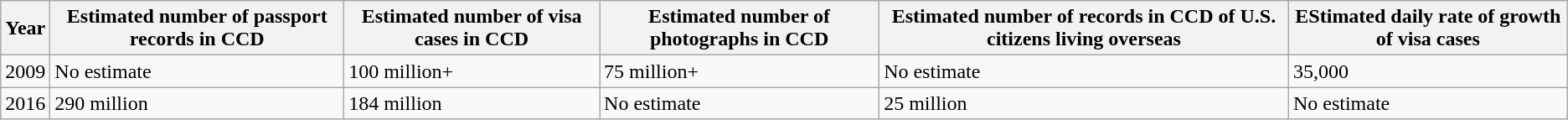<table class="wikitable sortable">
<tr>
<th>Year</th>
<th>Estimated number of passport records in CCD</th>
<th>Estimated number of visa cases in CCD</th>
<th>Estimated number of photographs in CCD</th>
<th>Estimated number of records in CCD of U.S. citizens living overseas</th>
<th>EStimated daily rate of growth of visa cases</th>
</tr>
<tr>
<td>2009</td>
<td>No estimate</td>
<td>100 million+</td>
<td>75 million+</td>
<td>No estimate</td>
<td>35,000</td>
</tr>
<tr>
<td>2016</td>
<td>290 million</td>
<td>184 million</td>
<td>No estimate</td>
<td>25 million</td>
<td>No estimate</td>
</tr>
</table>
